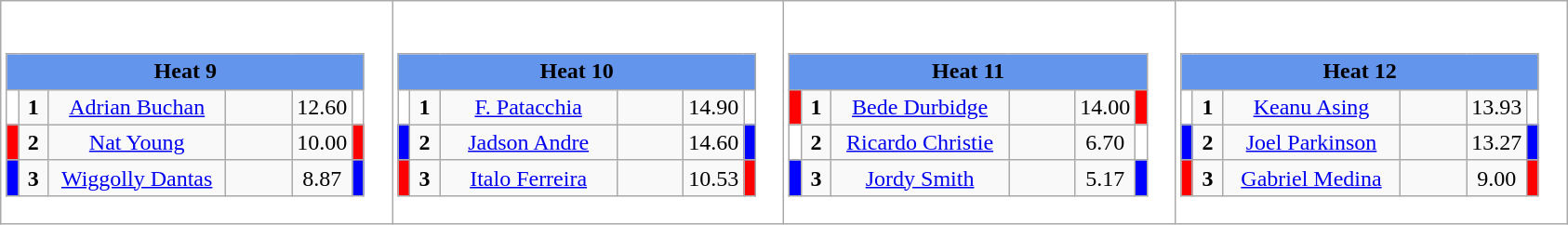<table class="wikitable" style="background:#fff;">
<tr>
<td style="margin: 1em auto;"><div><br><table class="wikitable">
<tr>
<td colspan="6"  style="text-align:center; background:#6495ed;"><strong>Heat 9</strong></td>
</tr>
<tr>
<td style="width:01px; background: #fff;"></td>
<td style="width:14px; text-align:center;"><strong>1</strong></td>
<td style="width:120px; text-align:center;"><a href='#'>Adrian Buchan</a></td>
<td style="width:40px; text-align:center;"></td>
<td style="width:20px; text-align:center;">12.60</td>
<td style="width:01px; background: #fff;"></td>
</tr>
<tr>
<td style="width:01px; background: #f00;"></td>
<td style="width:14px; text-align:center;"><strong>2</strong></td>
<td style="width:120px; text-align:center;"><a href='#'>Nat Young</a></td>
<td style="width:40px; text-align:center;"></td>
<td style="width:20px; text-align:center;">10.00</td>
<td style="width:01px; background: #f00;"></td>
</tr>
<tr>
<td style="width:01px; background: #00f;"></td>
<td style="width:14px; text-align:center;"><strong>3</strong></td>
<td style="width:120px; text-align:center;"><a href='#'>Wiggolly Dantas</a></td>
<td style="width:40px; text-align:center;"></td>
<td style="width:20px; text-align:center;">8.87</td>
<td style="width:01px; background: #00f;"></td>
</tr>
</table>
</div></td>
<td style="margin: 1em auto;"><div><br><table class="wikitable">
<tr>
<td colspan="6"  style="text-align:center; background:#6495ed;"><strong>Heat 10</strong></td>
</tr>
<tr>
<td style="width:01px; background: #fff;"></td>
<td style="width:14px; text-align:center;"><strong>1</strong></td>
<td style="width:120px; text-align:center;"><a href='#'>F. Patacchia</a></td>
<td style="width:40px; text-align:center;"></td>
<td style="width:20px; text-align:center;">14.90</td>
<td style="width:01px; background: #fff;"></td>
</tr>
<tr>
<td style="width:01px; background: #00f;"></td>
<td style="width:14px; text-align:center;"><strong>2</strong></td>
<td style="width:120px; text-align:center;"><a href='#'>Jadson Andre</a></td>
<td style="width:40px; text-align:center;"></td>
<td style="width:20px; text-align:center;">14.60</td>
<td style="width:01px; background: #00f;"></td>
</tr>
<tr>
<td style="width:01px; background: #f00;"></td>
<td style="width:14px; text-align:center;"><strong>3</strong></td>
<td style="width:120px; text-align:center;"><a href='#'>Italo Ferreira</a></td>
<td style="width:40px; text-align:center;"></td>
<td style="width:20px; text-align:center;">10.53</td>
<td style="width:01px; background: #f00;"></td>
</tr>
</table>
</div></td>
<td style="margin: 1em auto;"><div><br><table class="wikitable">
<tr>
<td colspan="6"  style="text-align:center; background:#6495ed;"><strong>Heat 11</strong></td>
</tr>
<tr>
<td style="width:01px; background: #f00;"></td>
<td style="width:14px; text-align:center;"><strong>1</strong></td>
<td style="width:120px; text-align:center;"><a href='#'>Bede Durbidge</a></td>
<td style="width:40px; text-align:center;"></td>
<td style="width:20px; text-align:center;">14.00</td>
<td style="width:01px; background: #f00;"></td>
</tr>
<tr>
<td style="width:01px; background: #fff;"></td>
<td style="width:14px; text-align:center;"><strong>2</strong></td>
<td style="width:120px; text-align:center;"><a href='#'>Ricardo Christie</a></td>
<td style="width:40px; text-align:center;"></td>
<td style="width:20px; text-align:center;">6.70</td>
<td style="width:01px; background: #fff;"></td>
</tr>
<tr>
<td style="width:01px; background: #00f;"></td>
<td style="width:14px; text-align:center;"><strong>3</strong></td>
<td style="width:120px; text-align:center;"><a href='#'>Jordy Smith</a></td>
<td style="width:40px; text-align:center;"></td>
<td style="width:20px; text-align:center;">5.17</td>
<td style="width:01px; background: #00f;"></td>
</tr>
</table>
</div></td>
<td style="margin: 1em auto;"><div><br><table class="wikitable">
<tr>
<td colspan="6"  style="text-align:center; background:#6495ed;"><strong>Heat 12</strong></td>
</tr>
<tr>
<td style="width:01px; background: #fff;"></td>
<td style="width:14px; text-align:center;"><strong>1</strong></td>
<td style="width:120px; text-align:center;"><a href='#'>Keanu Asing</a></td>
<td style="width:40px; text-align:center;"></td>
<td style="width:20px; text-align:center;">13.93</td>
<td style="width:01px; background: #fff;"></td>
</tr>
<tr>
<td style="width:01px; background: #00f;"></td>
<td style="width:14px; text-align:center;"><strong>2</strong></td>
<td style="width:120px; text-align:center;"><a href='#'>Joel Parkinson</a></td>
<td style="width:40px; text-align:center;"></td>
<td style="width:20px; text-align:center;">13.27</td>
<td style="width:01px; background: #00f;"></td>
</tr>
<tr>
<td style="width:01px; background: #f00;"></td>
<td style="width:14px; text-align:center;"><strong>3</strong></td>
<td style="width:120px; text-align:center;"><a href='#'>Gabriel Medina</a></td>
<td style="width:40px; text-align:center;"></td>
<td style="width:20px; text-align:center;">9.00</td>
<td style="width:01px; background: #f00;"></td>
</tr>
</table>
</div></td>
</tr>
</table>
